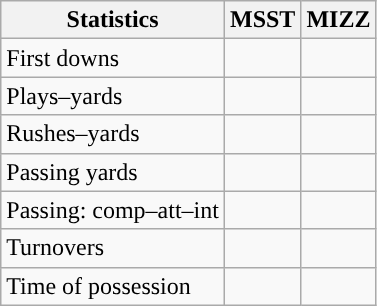<table class="wikitable" style="float:left">
<tr>
<th>Statistics</th>
<th>MSST</th>
<th>MIZZ</th>
</tr>
<tr>
<td>First downs</td>
<td></td>
<td></td>
</tr>
<tr>
<td>Plays–yards</td>
<td></td>
<td></td>
</tr>
<tr>
<td>Rushes–yards</td>
<td></td>
<td></td>
</tr>
<tr>
<td>Passing yards</td>
<td></td>
<td></td>
</tr>
<tr>
<td>Passing: comp–att–int</td>
<td></td>
<td></td>
</tr>
<tr>
<td>Turnovers</td>
<td></td>
<td></td>
</tr>
<tr>
<td>Time of possession</td>
<td></td>
<td></td>
</tr>
</table>
